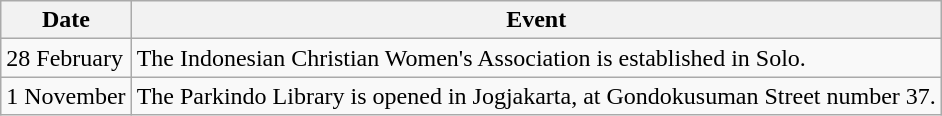<table class="wikitable">
<tr>
<th>Date</th>
<th>Event</th>
</tr>
<tr>
<td>28 February</td>
<td>The Indonesian Christian Women's Association is established in Solo.</td>
</tr>
<tr>
<td>1 November</td>
<td>The Parkindo Library is opened in Jogjakarta, at Gondokusuman Street number 37.</td>
</tr>
</table>
